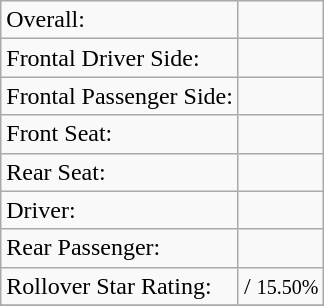<table class="wikitable">
<tr>
<td>Overall:</td>
<td></td>
</tr>
<tr>
<td>Frontal Driver Side:</td>
<td></td>
</tr>
<tr>
<td>Frontal Passenger Side:</td>
<td></td>
</tr>
<tr>
<td>Front Seat:</td>
<td></td>
</tr>
<tr>
<td>Rear Seat:</td>
<td></td>
</tr>
<tr>
<td>Driver:</td>
<td></td>
</tr>
<tr>
<td>Rear Passenger:</td>
<td></td>
</tr>
<tr>
<td>Rollover Star Rating:</td>
<td> / <small>15.50%</small></td>
</tr>
<tr>
</tr>
</table>
